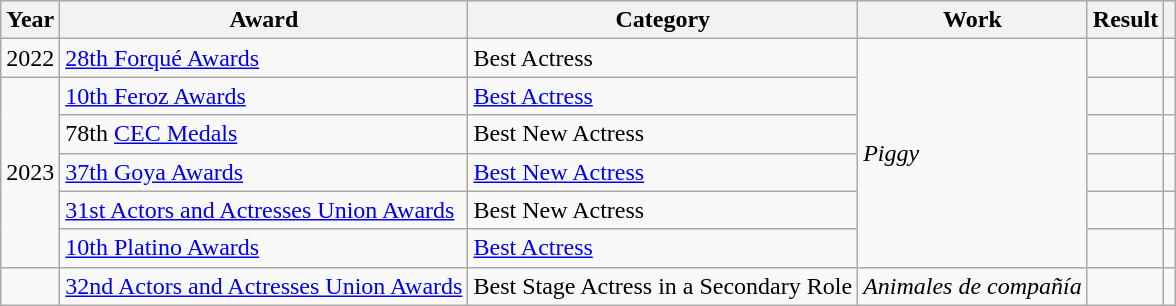<table class="wikitable sortable plainrowheaders">
<tr>
<th>Year</th>
<th>Award</th>
<th>Category</th>
<th>Work</th>
<th>Result</th>
<th scope="col" class="unsortable"></th>
</tr>
<tr>
<td align = "center">2022</td>
<td><a href='#'>28th Forqué Awards</a></td>
<td>Best Actress</td>
<td rowspan = "6"><em>Piggy</em></td>
<td></td>
<td align = "center"></td>
</tr>
<tr>
<td rowspan = "5" align = "center">2023</td>
<td><a href='#'>10th Feroz Awards</a></td>
<td><a href='#'>Best Actress</a></td>
<td></td>
<td align = "center"></td>
</tr>
<tr>
<td>78th <a href='#'>CEC Medals</a></td>
<td>Best New Actress</td>
<td></td>
<td align = "center"></td>
</tr>
<tr>
<td><a href='#'>37th Goya Awards</a></td>
<td><a href='#'>Best New Actress</a></td>
<td></td>
<td align = "center"></td>
</tr>
<tr>
<td><a href='#'>31st Actors and Actresses Union Awards</a></td>
<td>Best New Actress</td>
<td></td>
<td align = "center"></td>
</tr>
<tr>
<td><a href='#'>10th Platino Awards</a></td>
<td><a href='#'>Best Actress</a></td>
<td></td>
<td align = "center"></td>
</tr>
<tr>
<td></td>
<td><a href='#'>32nd Actors and Actresses Union Awards</a></td>
<td>Best Stage Actress in a Secondary Role</td>
<td><em>Animales de compañía</em></td>
<td></td>
<td></td>
</tr>
</table>
